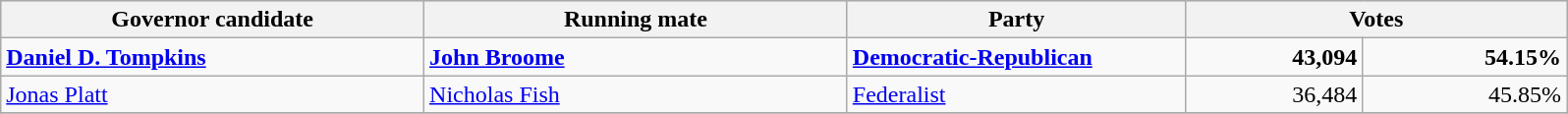<table class=wikitable>
<tr bgcolor=lightgrey>
<th width="20%">Governor candidate</th>
<th width="20%">Running mate</th>
<th width="16%">Party</th>
<th width="18%" colspan="2">Votes</th>
</tr>
<tr>
<td><strong><a href='#'>Daniel D. Tompkins</a></strong></td>
<td><strong><a href='#'>John Broome</a></strong></td>
<td><strong><a href='#'>Democratic-Republican</a></strong></td>
<td align="right"><strong>43,094</strong></td>
<td align="right"><strong>54.15%</strong></td>
</tr>
<tr>
<td><a href='#'>Jonas Platt</a></td>
<td><a href='#'>Nicholas Fish</a></td>
<td><a href='#'>Federalist</a></td>
<td align="right">36,484</td>
<td align="right">45.85%</td>
</tr>
<tr>
</tr>
</table>
